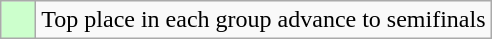<table class="wikitable">
<tr>
<td style="background:#cfc;">    </td>
<td>Top place in each group advance to semifinals</td>
</tr>
</table>
